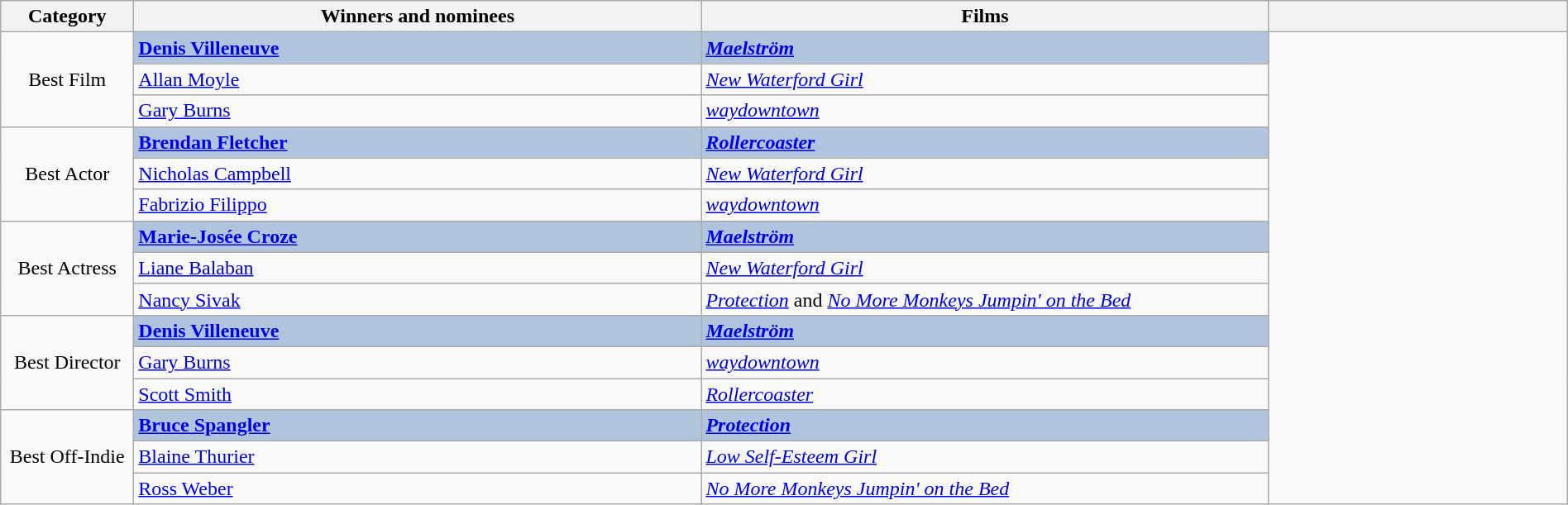<table class="wikitable" width="100%" cellpadding="5">
<tr>
<th width="100"><strong>Category</strong></th>
<th width="450"><strong>Winners and nominees</strong></th>
<th width="450"><strong>Films</strong></th>
<th scope="col" class="unsortable"></th>
</tr>
<tr>
<td style="text-align:center;" rowspan=3>Best Film</td>
<td style="background:#B0C4DE;"><strong><a href='#'>Denis Villeneuve</a></strong></td>
<td style="background:#B0C4DE;"><strong><em><a href='#'>Maelström</a></em></strong></td>
<td rowspan="15"; style="text-align:center;"></td>
</tr>
<tr>
<td><a href='#'>Allan Moyle</a></td>
<td><em><a href='#'>New Waterford Girl</a></em></td>
</tr>
<tr>
<td><a href='#'>Gary Burns</a></td>
<td><em><a href='#'>waydowntown</a></em></td>
</tr>
<tr>
<td style="text-align:center;" rowspan=3>Best Actor</td>
<td style="background:#B0C4DE;"><strong><a href='#'>Brendan Fletcher</a></strong></td>
<td style="background:#B0C4DE;"><strong><em><a href='#'>Rollercoaster</a></em></strong></td>
</tr>
<tr>
<td><a href='#'>Nicholas Campbell</a></td>
<td><em><a href='#'>New Waterford Girl</a></em></td>
</tr>
<tr>
<td><a href='#'>Fabrizio Filippo</a></td>
<td><em><a href='#'>waydowntown</a></em></td>
</tr>
<tr>
<td style="text-align:center;" rowspan=3>Best Actress</td>
<td style="background:#B0C4DE;"><strong><a href='#'>Marie-Josée Croze</a></strong></td>
<td style="background:#B0C4DE;"><strong><em><a href='#'>Maelström</a></em></strong></td>
</tr>
<tr>
<td><a href='#'>Liane Balaban</a></td>
<td><em><a href='#'>New Waterford Girl</a></em></td>
</tr>
<tr>
<td><a href='#'>Nancy Sivak</a></td>
<td><em><a href='#'>Protection</a></em> and <em><a href='#'>No More Monkeys Jumpin' on the Bed</a></em></td>
</tr>
<tr>
<td style="text-align:center;" rowspan=3>Best Director</td>
<td style="background:#B0C4DE;"><strong><a href='#'>Denis Villeneuve</a></strong></td>
<td style="background:#B0C4DE;"><strong><em><a href='#'>Maelström</a></em></strong></td>
</tr>
<tr>
<td><a href='#'>Gary Burns</a></td>
<td><em><a href='#'>waydowntown</a></em></td>
</tr>
<tr>
<td><a href='#'>Scott Smith</a></td>
<td><em><a href='#'>Rollercoaster</a></em></td>
</tr>
<tr>
<td style="text-align:center;" rowspan=3>Best Off-Indie</td>
<td style="background:#B0C4DE;"><strong><a href='#'>Bruce Spangler</a></strong></td>
<td style="background:#B0C4DE;"><strong><em><a href='#'>Protection</a></em></strong></td>
</tr>
<tr>
<td><a href='#'>Blaine Thurier</a></td>
<td><em><a href='#'>Low Self-Esteem Girl</a></em></td>
</tr>
<tr>
<td><a href='#'>Ross Weber</a></td>
<td><em><a href='#'>No More Monkeys Jumpin' on the Bed</a></em></td>
</tr>
</table>
